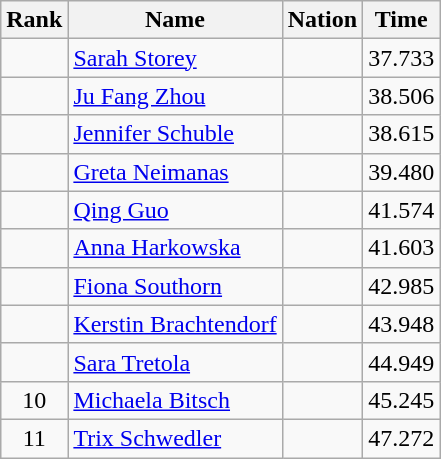<table class="wikitable sortable" style="text-align:center">
<tr>
<th>Rank</th>
<th>Name</th>
<th>Nation</th>
<th>Time</th>
</tr>
<tr>
<td></td>
<td align=left><a href='#'>Sarah Storey</a></td>
<td align=left></td>
<td>37.733</td>
</tr>
<tr>
<td></td>
<td align=left><a href='#'>Ju Fang Zhou</a></td>
<td align=left></td>
<td>38.506</td>
</tr>
<tr>
<td></td>
<td align=left><a href='#'>Jennifer Schuble</a></td>
<td align=left></td>
<td>38.615</td>
</tr>
<tr>
<td></td>
<td align=left><a href='#'>Greta Neimanas</a></td>
<td align=left></td>
<td>39.480</td>
</tr>
<tr>
<td></td>
<td align=left><a href='#'>Qing Guo</a></td>
<td align=left></td>
<td>41.574</td>
</tr>
<tr>
<td></td>
<td align=left><a href='#'>Anna Harkowska</a></td>
<td align=left></td>
<td>41.603</td>
</tr>
<tr>
<td></td>
<td align=left><a href='#'>Fiona Southorn</a></td>
<td align=left></td>
<td>42.985</td>
</tr>
<tr>
<td></td>
<td align=left><a href='#'>Kerstin Brachtendorf</a></td>
<td align=left></td>
<td>43.948</td>
</tr>
<tr>
<td></td>
<td align=left><a href='#'>Sara Tretola</a></td>
<td align=left></td>
<td>44.949</td>
</tr>
<tr>
<td>10</td>
<td align=left><a href='#'>Michaela Bitsch</a></td>
<td align=left></td>
<td>45.245</td>
</tr>
<tr>
<td>11</td>
<td align=left><a href='#'>Trix Schwedler</a></td>
<td align=left></td>
<td>47.272</td>
</tr>
</table>
